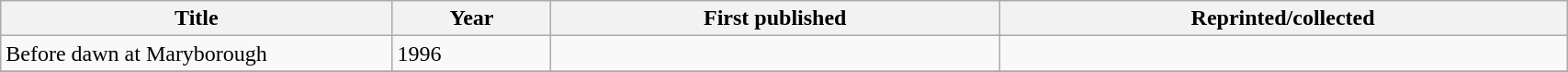<table class='wikitable sortable' width='90%'>
<tr>
<th width=25%>Title</th>
<th>Year</th>
<th>First published</th>
<th>Reprinted/collected</th>
</tr>
<tr>
<td>Before dawn at Maryborough</td>
<td>1996</td>
<td></td>
<td></td>
</tr>
<tr>
</tr>
</table>
